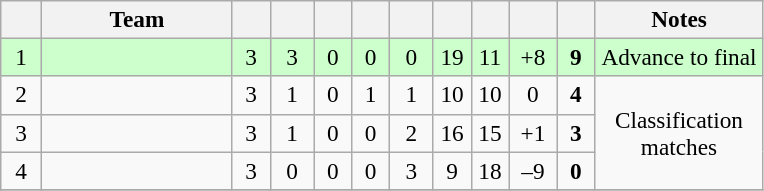<table class="wikitable" style="text-align: center; font-size: 97%;">
<tr>
<th width="20"></th>
<th width="120">Team</th>
<th width="18"></th>
<th width="22"></th>
<th width="18"></th>
<th width="18"></th>
<th width="22"></th>
<th width="18"></th>
<th width="18"></th>
<th width="25"></th>
<th width="18"></th>
<th width="105">Notes</th>
</tr>
<tr style="background-color: #ccffcc;">
<td>1</td>
<td align=left></td>
<td>3</td>
<td>3</td>
<td>0</td>
<td>0</td>
<td>0</td>
<td>19</td>
<td>11</td>
<td>+8</td>
<td><strong>9</strong></td>
<td>Advance to final</td>
</tr>
<tr>
<td>2</td>
<td align=left></td>
<td>3</td>
<td>1</td>
<td>0</td>
<td>1</td>
<td>1</td>
<td>10</td>
<td>10</td>
<td>0</td>
<td><strong>4</strong></td>
<td rowspan="3">Classification matches</td>
</tr>
<tr>
<td>3</td>
<td align=left></td>
<td>3</td>
<td>1</td>
<td>0</td>
<td>0</td>
<td>2</td>
<td>16</td>
<td>15</td>
<td>+1</td>
<td><strong>3</strong></td>
</tr>
<tr>
<td>4</td>
<td align=left></td>
<td>3</td>
<td>0</td>
<td>0</td>
<td>0</td>
<td>3</td>
<td>9</td>
<td>18</td>
<td>–9</td>
<td><strong>0</strong></td>
</tr>
<tr>
</tr>
</table>
